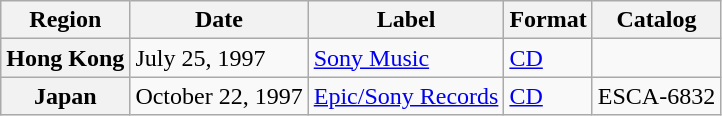<table class="wikitable plainrowheaders">
<tr>
<th>Region</th>
<th>Date</th>
<th>Label</th>
<th>Format</th>
<th>Catalog</th>
</tr>
<tr>
<th scope="row">Hong Kong</th>
<td>July 25, 1997</td>
<td><a href='#'>Sony Music</a></td>
<td><a href='#'>CD</a></td>
<td></td>
</tr>
<tr>
<th scope="row">Japan</th>
<td>October 22, 1997</td>
<td><a href='#'>Epic/Sony Records</a></td>
<td><a href='#'>CD</a></td>
<td>ESCA-6832</td>
</tr>
</table>
